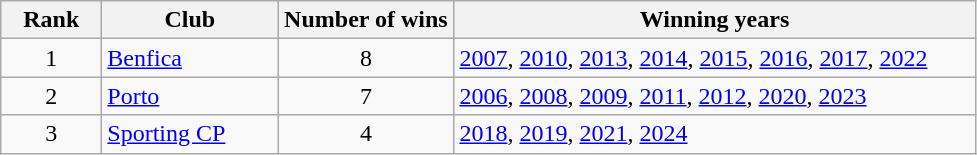<table class="wikitable" style="margin-right: 0;">
<tr text-align:center;">
<th style="width:60px;">Rank</th>
<th style="width:110px;">Club</th>
<th style="width:110px;">Number of wins</th>
<th style="width:340px;">Winning years</th>
</tr>
<tr>
<td align="center">1</td>
<td><a href='#'>Benfica</a></td>
<td align="center">8</td>
<td><a href='#'>2007</a>, <a href='#'>2010</a>, <a href='#'>2013</a>, <a href='#'>2014</a>, <a href='#'>2015</a>, <a href='#'>2016</a>, <a href='#'>2017</a>, <a href='#'>2022</a></td>
</tr>
<tr>
<td align="center">2</td>
<td><a href='#'>Porto</a></td>
<td align="center">7</td>
<td><a href='#'>2006</a>, <a href='#'>2008</a>, <a href='#'>2009</a>, <a href='#'>2011</a>, <a href='#'>2012</a>, <a href='#'>2020</a>, <a href='#'>2023</a></td>
</tr>
<tr>
<td align="center">3</td>
<td><a href='#'>Sporting CP</a></td>
<td align="center">4</td>
<td><a href='#'>2018</a>, <a href='#'>2019</a>, <a href='#'>2021</a>, <a href='#'>2024</a></td>
</tr>
</table>
